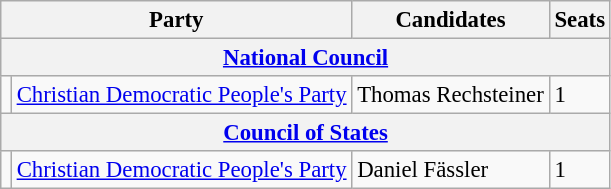<table class="wikitable" style="font-size:95%;">
<tr>
<th colspan=2>Party</th>
<th>Candidates</th>
<th>Seats</th>
</tr>
<tr>
<th colspan=6><a href='#'>National Council</a></th>
</tr>
<tr>
<td bgcolor=></td>
<td align=left><a href='#'>Christian Democratic People's Party</a></td>
<td>Thomas Rechsteiner</td>
<td>1</td>
</tr>
<tr>
<th colspan=6><a href='#'>Council of States</a></th>
</tr>
<tr>
<td bgcolor=></td>
<td align=left><a href='#'>Christian Democratic People's Party</a></td>
<td>Daniel Fässler</td>
<td>1</td>
</tr>
</table>
